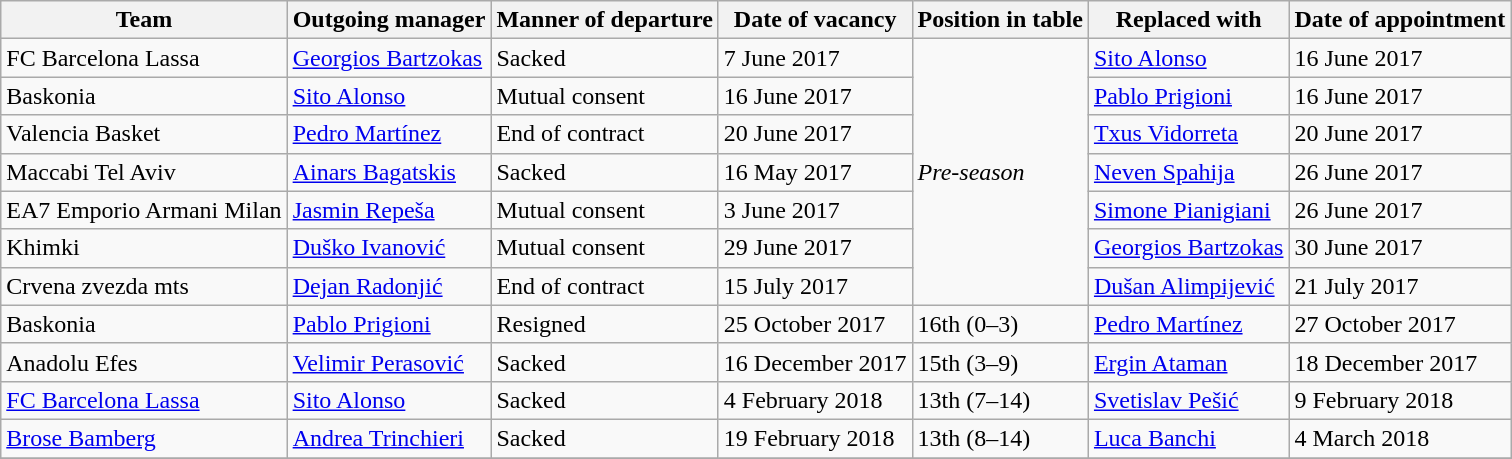<table class="wikitable sortable">
<tr>
<th>Team</th>
<th>Outgoing manager</th>
<th>Manner of departure</th>
<th>Date of vacancy</th>
<th>Position in table</th>
<th>Replaced with</th>
<th>Date of appointment</th>
</tr>
<tr>
<td> FC Barcelona Lassa</td>
<td> <a href='#'>Georgios Bartzokas</a></td>
<td>Sacked</td>
<td>7 June 2017</td>
<td rowspan=7><em>Pre-season</em></td>
<td> <a href='#'>Sito Alonso</a></td>
<td>16 June 2017</td>
</tr>
<tr>
<td> Baskonia</td>
<td> <a href='#'>Sito Alonso</a></td>
<td>Mutual consent</td>
<td>16 June 2017</td>
<td> <a href='#'>Pablo Prigioni</a></td>
<td>16 June 2017</td>
</tr>
<tr>
<td> Valencia Basket</td>
<td> <a href='#'>Pedro Martínez</a></td>
<td>End of contract</td>
<td>20 June 2017</td>
<td> <a href='#'>Txus Vidorreta</a></td>
<td>20 June 2017</td>
</tr>
<tr>
<td> Maccabi Tel Aviv</td>
<td> <a href='#'>Ainars Bagatskis</a></td>
<td>Sacked</td>
<td>16 May 2017</td>
<td> <a href='#'>Neven Spahija</a></td>
<td>26 June 2017</td>
</tr>
<tr>
<td> EA7 Emporio Armani Milan</td>
<td> <a href='#'>Jasmin Repeša</a></td>
<td>Mutual consent</td>
<td>3 June 2017</td>
<td> <a href='#'>Simone Pianigiani</a></td>
<td>26 June 2017</td>
</tr>
<tr>
<td> Khimki</td>
<td> <a href='#'>Duško Ivanović</a></td>
<td>Mutual consent</td>
<td>29 June 2017</td>
<td> <a href='#'>Georgios Bartzokas</a></td>
<td>30 June 2017</td>
</tr>
<tr>
<td> Crvena zvezda mts</td>
<td> <a href='#'>Dejan Radonjić</a></td>
<td>End of contract</td>
<td>15 July 2017</td>
<td> <a href='#'>Dušan Alimpijević</a></td>
<td>21 July 2017</td>
</tr>
<tr>
<td> Baskonia</td>
<td> <a href='#'>Pablo Prigioni</a></td>
<td>Resigned</td>
<td>25 October 2017</td>
<td>16th (0–3)</td>
<td> <a href='#'>Pedro Martínez</a></td>
<td>27 October 2017</td>
</tr>
<tr>
<td> Anadolu Efes</td>
<td> <a href='#'>Velimir Perasović</a></td>
<td>Sacked</td>
<td>16 December 2017</td>
<td>15th (3–9)</td>
<td> <a href='#'>Ergin Ataman</a></td>
<td>18 December 2017</td>
</tr>
<tr>
<td> <a href='#'>FC Barcelona Lassa</a></td>
<td> <a href='#'>Sito Alonso</a></td>
<td>Sacked</td>
<td>4 February 2018</td>
<td>13th (7–14)</td>
<td> <a href='#'>Svetislav Pešić</a></td>
<td>9 February 2018</td>
</tr>
<tr>
<td> <a href='#'>Brose Bamberg</a></td>
<td> <a href='#'>Andrea Trinchieri</a></td>
<td>Sacked</td>
<td>19 February 2018</td>
<td>13th (8–14)</td>
<td> <a href='#'>Luca Banchi</a></td>
<td>4 March 2018</td>
</tr>
<tr>
</tr>
</table>
